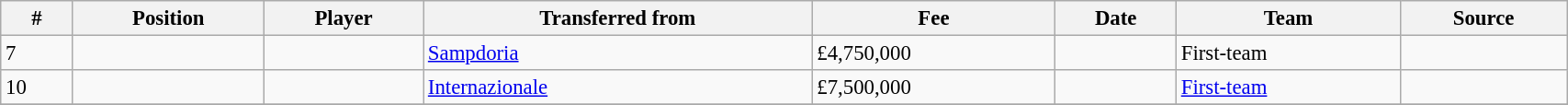<table width=90% class="wikitable sortable" style="text-align:center; font-size:95%; text-align:left">
<tr>
<th>#</th>
<th>Position</th>
<th>Player</th>
<th>Transferred from</th>
<th>Fee</th>
<th>Date</th>
<th>Team</th>
<th>Source</th>
</tr>
<tr>
<td>7</td>
<td></td>
<td></td>
<td> <a href='#'>Sampdoria</a></td>
<td>£4,750,000</td>
<td></td>
<td>First-team</td>
<td></td>
</tr>
<tr>
<td>10</td>
<td></td>
<td></td>
<td> <a href='#'>Internazionale</a></td>
<td>£7,500,000</td>
<td></td>
<td><a href='#'>First-team</a></td>
<td></td>
</tr>
<tr>
</tr>
</table>
